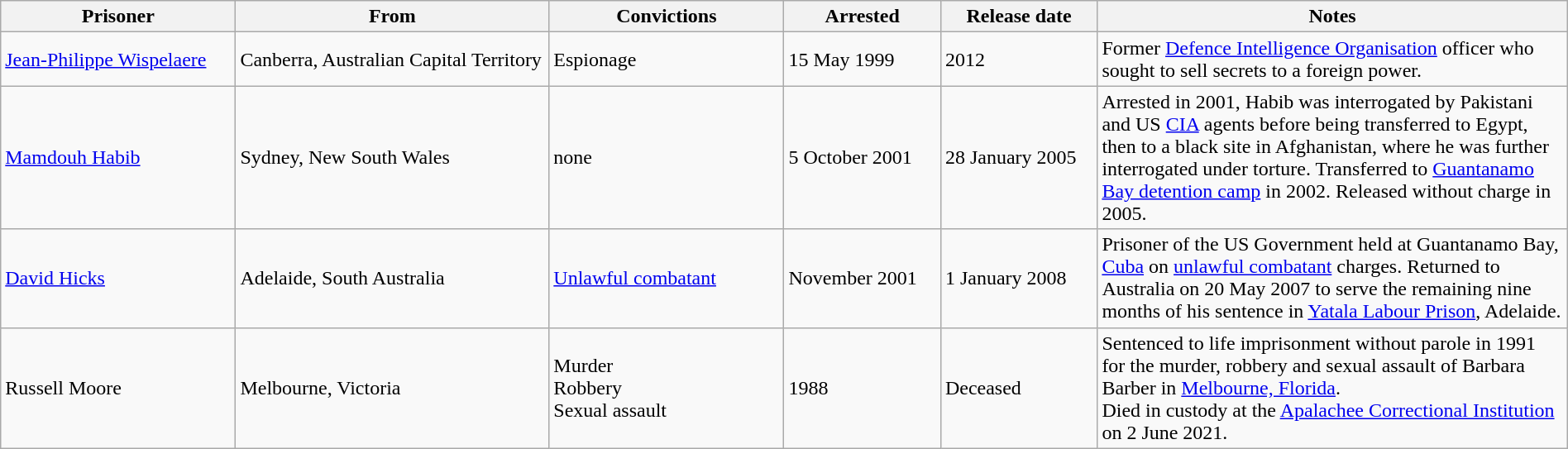<table class="wikitable sortable" style="width:100%;">
<tr>
<th style="width:15%;">Prisoner</th>
<th style="width:20%;">From</th>
<th style="width:15%;">Convictions</th>
<th style="width:10%;">Arrested</th>
<th style="width:10%;">Release date</th>
<th style="width:30%;">Notes</th>
</tr>
<tr style="text-align:left;">
<td><a href='#'>Jean-Philippe Wispelaere</a></td>
<td>Canberra, Australian Capital Territory</td>
<td>Espionage</td>
<td>15 May 1999</td>
<td>2012</td>
<td>Former <a href='#'>Defence Intelligence Organisation</a> officer who sought to sell secrets to a foreign power.</td>
</tr>
<tr style="text-align:left;">
<td><a href='#'>Mamdouh Habib</a></td>
<td>Sydney, New South Wales</td>
<td>none</td>
<td>5 October 2001</td>
<td>28 January 2005</td>
<td>Arrested in 2001, Habib was interrogated by Pakistani and US <a href='#'>CIA</a> agents before being transferred to Egypt, then to a black site in Afghanistan, where he was further interrogated under torture. Transferred to <a href='#'>Guantanamo Bay detention camp</a> in 2002. Released without charge in 2005.</td>
</tr>
<tr style="text-align:left;">
<td><a href='#'>David Hicks</a></td>
<td>Adelaide, South Australia</td>
<td><a href='#'>Unlawful combatant</a></td>
<td>November 2001</td>
<td>1 January 2008</td>
<td>Prisoner of the US Government held at Guantanamo Bay, <a href='#'>Cuba</a> on <a href='#'>unlawful combatant</a> charges. Returned to Australia on 20 May 2007 to serve the remaining nine months of his sentence in <a href='#'>Yatala Labour Prison</a>, Adelaide.</td>
</tr>
<tr>
<td>Russell Moore</td>
<td>Melbourne, Victoria</td>
<td>Murder<br>Robbery<br>Sexual assault</td>
<td>1988</td>
<td>Deceased</td>
<td>Sentenced to life imprisonment without parole in 1991 for the murder, robbery and sexual assault of Barbara Barber in <a href='#'>Melbourne, Florida</a>.<br>Died in custody at the <a href='#'>Apalachee Correctional Institution</a> on 2 June 2021.</td>
</tr>
</table>
